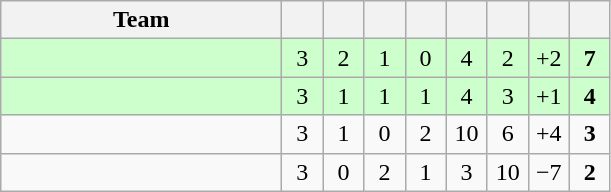<table class="wikitable" style="text-align: center;">
<tr>
<th width=180>Team</th>
<th width="20"></th>
<th width="20"></th>
<th width="20"></th>
<th width="20"></th>
<th width="20"></th>
<th width="20"></th>
<th width="20"></th>
<th width="20"></th>
</tr>
<tr bgcolor="ccffcc">
<td align=left></td>
<td>3</td>
<td>2</td>
<td>1</td>
<td>0</td>
<td>4</td>
<td>2</td>
<td>+2</td>
<td><strong>7</strong></td>
</tr>
<tr bgcolor="ccffcc">
<td align=left></td>
<td>3</td>
<td>1</td>
<td>1</td>
<td>1</td>
<td>4</td>
<td>3</td>
<td>+1</td>
<td><strong>4</strong></td>
</tr>
<tr>
<td align=left></td>
<td>3</td>
<td>1</td>
<td>0</td>
<td>2</td>
<td>10</td>
<td>6</td>
<td>+4</td>
<td><strong>3</strong></td>
</tr>
<tr>
<td align=left></td>
<td>3</td>
<td>0</td>
<td>2</td>
<td>1</td>
<td>3</td>
<td>10</td>
<td>−7</td>
<td><strong>2</strong></td>
</tr>
</table>
